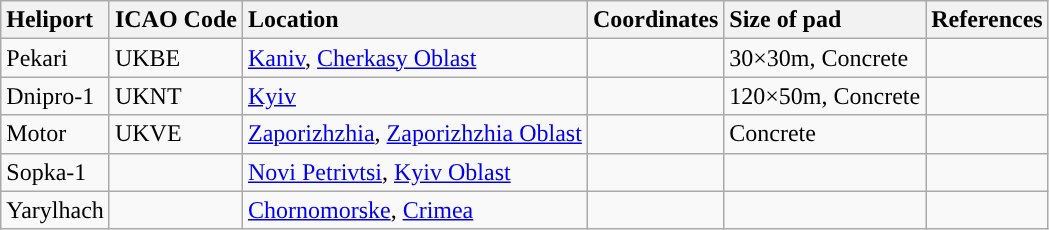<table class="wikitable sortable">
<tr valign=baseline>
<th style="text-align:left;">Heliport</th>
<th style="text-align:center;">ICAO Code</th>
<th style="text-align:left">Location</th>
<th style="text-align:center;">Coordinates</th>
<th style="text-align:left;">Size of pad</th>
<th style="text-align:center;">References</th>
</tr>
<tr>
<td>Pekari <br></td>
<td>UKBE</td>
<td><a href='#'>Kaniv</a>, <a href='#'>Cherkasy Oblast</a></td>
<td></td>
<td>30×30m, Concrete</td>
<td></td>
</tr>
<tr>
<td>Dnipro-1 <br></td>
<td>UKNT</td>
<td><a href='#'>Kyiv</a></td>
<td></td>
<td>120×50m, Concrete</td>
<td></td>
</tr>
<tr>
<td>Motor <br></td>
<td>UKVE</td>
<td><a href='#'>Zaporizhzhia</a>, <a href='#'>Zaporizhzhia Oblast</a></td>
<td></td>
<td>Concrete</td>
<td></td>
</tr>
<tr>
<td>Sopka-1</td>
<td></td>
<td><a href='#'>Novi Petrivtsi</a>, <a href='#'>Kyiv Oblast</a></td>
<td></td>
<td></td>
<td></td>
</tr>
<tr>
<td>Yarylhach</td>
<td></td>
<td><a href='#'>Chornomorske</a>, <a href='#'>Crimea</a></td>
<td></td>
<td></td>
<td></td>
</tr>
</table>
